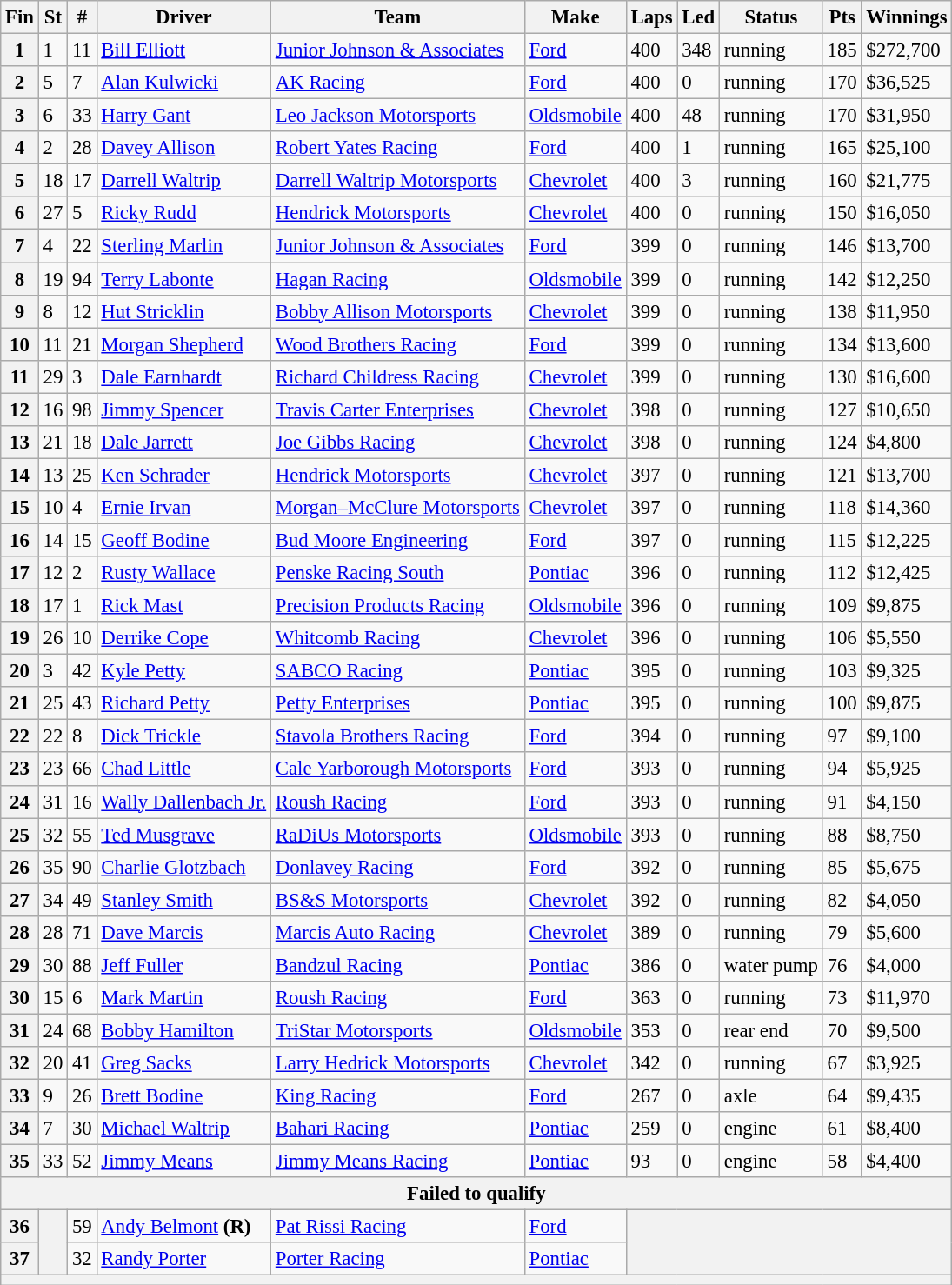<table class="wikitable" style="font-size:95%">
<tr>
<th>Fin</th>
<th>St</th>
<th>#</th>
<th>Driver</th>
<th>Team</th>
<th>Make</th>
<th>Laps</th>
<th>Led</th>
<th>Status</th>
<th>Pts</th>
<th>Winnings</th>
</tr>
<tr>
<th>1</th>
<td>1</td>
<td>11</td>
<td><a href='#'>Bill Elliott</a></td>
<td><a href='#'>Junior Johnson & Associates</a></td>
<td><a href='#'>Ford</a></td>
<td>400</td>
<td>348</td>
<td>running</td>
<td>185</td>
<td>$272,700</td>
</tr>
<tr>
<th>2</th>
<td>5</td>
<td>7</td>
<td><a href='#'>Alan Kulwicki</a></td>
<td><a href='#'>AK Racing</a></td>
<td><a href='#'>Ford</a></td>
<td>400</td>
<td>0</td>
<td>running</td>
<td>170</td>
<td>$36,525</td>
</tr>
<tr>
<th>3</th>
<td>6</td>
<td>33</td>
<td><a href='#'>Harry Gant</a></td>
<td><a href='#'>Leo Jackson Motorsports</a></td>
<td><a href='#'>Oldsmobile</a></td>
<td>400</td>
<td>48</td>
<td>running</td>
<td>170</td>
<td>$31,950</td>
</tr>
<tr>
<th>4</th>
<td>2</td>
<td>28</td>
<td><a href='#'>Davey Allison</a></td>
<td><a href='#'>Robert Yates Racing</a></td>
<td><a href='#'>Ford</a></td>
<td>400</td>
<td>1</td>
<td>running</td>
<td>165</td>
<td>$25,100</td>
</tr>
<tr>
<th>5</th>
<td>18</td>
<td>17</td>
<td><a href='#'>Darrell Waltrip</a></td>
<td><a href='#'>Darrell Waltrip Motorsports</a></td>
<td><a href='#'>Chevrolet</a></td>
<td>400</td>
<td>3</td>
<td>running</td>
<td>160</td>
<td>$21,775</td>
</tr>
<tr>
<th>6</th>
<td>27</td>
<td>5</td>
<td><a href='#'>Ricky Rudd</a></td>
<td><a href='#'>Hendrick Motorsports</a></td>
<td><a href='#'>Chevrolet</a></td>
<td>400</td>
<td>0</td>
<td>running</td>
<td>150</td>
<td>$16,050</td>
</tr>
<tr>
<th>7</th>
<td>4</td>
<td>22</td>
<td><a href='#'>Sterling Marlin</a></td>
<td><a href='#'>Junior Johnson & Associates</a></td>
<td><a href='#'>Ford</a></td>
<td>399</td>
<td>0</td>
<td>running</td>
<td>146</td>
<td>$13,700</td>
</tr>
<tr>
<th>8</th>
<td>19</td>
<td>94</td>
<td><a href='#'>Terry Labonte</a></td>
<td><a href='#'>Hagan Racing</a></td>
<td><a href='#'>Oldsmobile</a></td>
<td>399</td>
<td>0</td>
<td>running</td>
<td>142</td>
<td>$12,250</td>
</tr>
<tr>
<th>9</th>
<td>8</td>
<td>12</td>
<td><a href='#'>Hut Stricklin</a></td>
<td><a href='#'>Bobby Allison Motorsports</a></td>
<td><a href='#'>Chevrolet</a></td>
<td>399</td>
<td>0</td>
<td>running</td>
<td>138</td>
<td>$11,950</td>
</tr>
<tr>
<th>10</th>
<td>11</td>
<td>21</td>
<td><a href='#'>Morgan Shepherd</a></td>
<td><a href='#'>Wood Brothers Racing</a></td>
<td><a href='#'>Ford</a></td>
<td>399</td>
<td>0</td>
<td>running</td>
<td>134</td>
<td>$13,600</td>
</tr>
<tr>
<th>11</th>
<td>29</td>
<td>3</td>
<td><a href='#'>Dale Earnhardt</a></td>
<td><a href='#'>Richard Childress Racing</a></td>
<td><a href='#'>Chevrolet</a></td>
<td>399</td>
<td>0</td>
<td>running</td>
<td>130</td>
<td>$16,600</td>
</tr>
<tr>
<th>12</th>
<td>16</td>
<td>98</td>
<td><a href='#'>Jimmy Spencer</a></td>
<td><a href='#'>Travis Carter Enterprises</a></td>
<td><a href='#'>Chevrolet</a></td>
<td>398</td>
<td>0</td>
<td>running</td>
<td>127</td>
<td>$10,650</td>
</tr>
<tr>
<th>13</th>
<td>21</td>
<td>18</td>
<td><a href='#'>Dale Jarrett</a></td>
<td><a href='#'>Joe Gibbs Racing</a></td>
<td><a href='#'>Chevrolet</a></td>
<td>398</td>
<td>0</td>
<td>running</td>
<td>124</td>
<td>$4,800</td>
</tr>
<tr>
<th>14</th>
<td>13</td>
<td>25</td>
<td><a href='#'>Ken Schrader</a></td>
<td><a href='#'>Hendrick Motorsports</a></td>
<td><a href='#'>Chevrolet</a></td>
<td>397</td>
<td>0</td>
<td>running</td>
<td>121</td>
<td>$13,700</td>
</tr>
<tr>
<th>15</th>
<td>10</td>
<td>4</td>
<td><a href='#'>Ernie Irvan</a></td>
<td><a href='#'>Morgan–McClure Motorsports</a></td>
<td><a href='#'>Chevrolet</a></td>
<td>397</td>
<td>0</td>
<td>running</td>
<td>118</td>
<td>$14,360</td>
</tr>
<tr>
<th>16</th>
<td>14</td>
<td>15</td>
<td><a href='#'>Geoff Bodine</a></td>
<td><a href='#'>Bud Moore Engineering</a></td>
<td><a href='#'>Ford</a></td>
<td>397</td>
<td>0</td>
<td>running</td>
<td>115</td>
<td>$12,225</td>
</tr>
<tr>
<th>17</th>
<td>12</td>
<td>2</td>
<td><a href='#'>Rusty Wallace</a></td>
<td><a href='#'>Penske Racing South</a></td>
<td><a href='#'>Pontiac</a></td>
<td>396</td>
<td>0</td>
<td>running</td>
<td>112</td>
<td>$12,425</td>
</tr>
<tr>
<th>18</th>
<td>17</td>
<td>1</td>
<td><a href='#'>Rick Mast</a></td>
<td><a href='#'>Precision Products Racing</a></td>
<td><a href='#'>Oldsmobile</a></td>
<td>396</td>
<td>0</td>
<td>running</td>
<td>109</td>
<td>$9,875</td>
</tr>
<tr>
<th>19</th>
<td>26</td>
<td>10</td>
<td><a href='#'>Derrike Cope</a></td>
<td><a href='#'>Whitcomb Racing</a></td>
<td><a href='#'>Chevrolet</a></td>
<td>396</td>
<td>0</td>
<td>running</td>
<td>106</td>
<td>$5,550</td>
</tr>
<tr>
<th>20</th>
<td>3</td>
<td>42</td>
<td><a href='#'>Kyle Petty</a></td>
<td><a href='#'>SABCO Racing</a></td>
<td><a href='#'>Pontiac</a></td>
<td>395</td>
<td>0</td>
<td>running</td>
<td>103</td>
<td>$9,325</td>
</tr>
<tr>
<th>21</th>
<td>25</td>
<td>43</td>
<td><a href='#'>Richard Petty</a></td>
<td><a href='#'>Petty Enterprises</a></td>
<td><a href='#'>Pontiac</a></td>
<td>395</td>
<td>0</td>
<td>running</td>
<td>100</td>
<td>$9,875</td>
</tr>
<tr>
<th>22</th>
<td>22</td>
<td>8</td>
<td><a href='#'>Dick Trickle</a></td>
<td><a href='#'>Stavola Brothers Racing</a></td>
<td><a href='#'>Ford</a></td>
<td>394</td>
<td>0</td>
<td>running</td>
<td>97</td>
<td>$9,100</td>
</tr>
<tr>
<th>23</th>
<td>23</td>
<td>66</td>
<td><a href='#'>Chad Little</a></td>
<td><a href='#'>Cale Yarborough Motorsports</a></td>
<td><a href='#'>Ford</a></td>
<td>393</td>
<td>0</td>
<td>running</td>
<td>94</td>
<td>$5,925</td>
</tr>
<tr>
<th>24</th>
<td>31</td>
<td>16</td>
<td><a href='#'>Wally Dallenbach Jr.</a></td>
<td><a href='#'>Roush Racing</a></td>
<td><a href='#'>Ford</a></td>
<td>393</td>
<td>0</td>
<td>running</td>
<td>91</td>
<td>$4,150</td>
</tr>
<tr>
<th>25</th>
<td>32</td>
<td>55</td>
<td><a href='#'>Ted Musgrave</a></td>
<td><a href='#'>RaDiUs Motorsports</a></td>
<td><a href='#'>Oldsmobile</a></td>
<td>393</td>
<td>0</td>
<td>running</td>
<td>88</td>
<td>$8,750</td>
</tr>
<tr>
<th>26</th>
<td>35</td>
<td>90</td>
<td><a href='#'>Charlie Glotzbach</a></td>
<td><a href='#'>Donlavey Racing</a></td>
<td><a href='#'>Ford</a></td>
<td>392</td>
<td>0</td>
<td>running</td>
<td>85</td>
<td>$5,675</td>
</tr>
<tr>
<th>27</th>
<td>34</td>
<td>49</td>
<td><a href='#'>Stanley Smith</a></td>
<td><a href='#'>BS&S Motorsports</a></td>
<td><a href='#'>Chevrolet</a></td>
<td>392</td>
<td>0</td>
<td>running</td>
<td>82</td>
<td>$4,050</td>
</tr>
<tr>
<th>28</th>
<td>28</td>
<td>71</td>
<td><a href='#'>Dave Marcis</a></td>
<td><a href='#'>Marcis Auto Racing</a></td>
<td><a href='#'>Chevrolet</a></td>
<td>389</td>
<td>0</td>
<td>running</td>
<td>79</td>
<td>$5,600</td>
</tr>
<tr>
<th>29</th>
<td>30</td>
<td>88</td>
<td><a href='#'>Jeff Fuller</a></td>
<td><a href='#'>Bandzul Racing</a></td>
<td><a href='#'>Pontiac</a></td>
<td>386</td>
<td>0</td>
<td>water pump</td>
<td>76</td>
<td>$4,000</td>
</tr>
<tr>
<th>30</th>
<td>15</td>
<td>6</td>
<td><a href='#'>Mark Martin</a></td>
<td><a href='#'>Roush Racing</a></td>
<td><a href='#'>Ford</a></td>
<td>363</td>
<td>0</td>
<td>running</td>
<td>73</td>
<td>$11,970</td>
</tr>
<tr>
<th>31</th>
<td>24</td>
<td>68</td>
<td><a href='#'>Bobby Hamilton</a></td>
<td><a href='#'>TriStar Motorsports</a></td>
<td><a href='#'>Oldsmobile</a></td>
<td>353</td>
<td>0</td>
<td>rear end</td>
<td>70</td>
<td>$9,500</td>
</tr>
<tr>
<th>32</th>
<td>20</td>
<td>41</td>
<td><a href='#'>Greg Sacks</a></td>
<td><a href='#'>Larry Hedrick Motorsports</a></td>
<td><a href='#'>Chevrolet</a></td>
<td>342</td>
<td>0</td>
<td>running</td>
<td>67</td>
<td>$3,925</td>
</tr>
<tr>
<th>33</th>
<td>9</td>
<td>26</td>
<td><a href='#'>Brett Bodine</a></td>
<td><a href='#'>King Racing</a></td>
<td><a href='#'>Ford</a></td>
<td>267</td>
<td>0</td>
<td>axle</td>
<td>64</td>
<td>$9,435</td>
</tr>
<tr>
<th>34</th>
<td>7</td>
<td>30</td>
<td><a href='#'>Michael Waltrip</a></td>
<td><a href='#'>Bahari Racing</a></td>
<td><a href='#'>Pontiac</a></td>
<td>259</td>
<td>0</td>
<td>engine</td>
<td>61</td>
<td>$8,400</td>
</tr>
<tr>
<th>35</th>
<td>33</td>
<td>52</td>
<td><a href='#'>Jimmy Means</a></td>
<td><a href='#'>Jimmy Means Racing</a></td>
<td><a href='#'>Pontiac</a></td>
<td>93</td>
<td>0</td>
<td>engine</td>
<td>58</td>
<td>$4,400</td>
</tr>
<tr>
<th colspan="11">Failed to qualify</th>
</tr>
<tr>
<th>36</th>
<th rowspan="2"></th>
<td>59</td>
<td><a href='#'>Andy Belmont</a> <strong>(R)</strong></td>
<td><a href='#'>Pat Rissi Racing</a></td>
<td><a href='#'>Ford</a></td>
<th colspan="5" rowspan="2"></th>
</tr>
<tr>
<th>37</th>
<td>32</td>
<td><a href='#'>Randy Porter</a></td>
<td><a href='#'>Porter Racing</a></td>
<td><a href='#'>Pontiac</a></td>
</tr>
<tr>
<th colspan="11"></th>
</tr>
</table>
